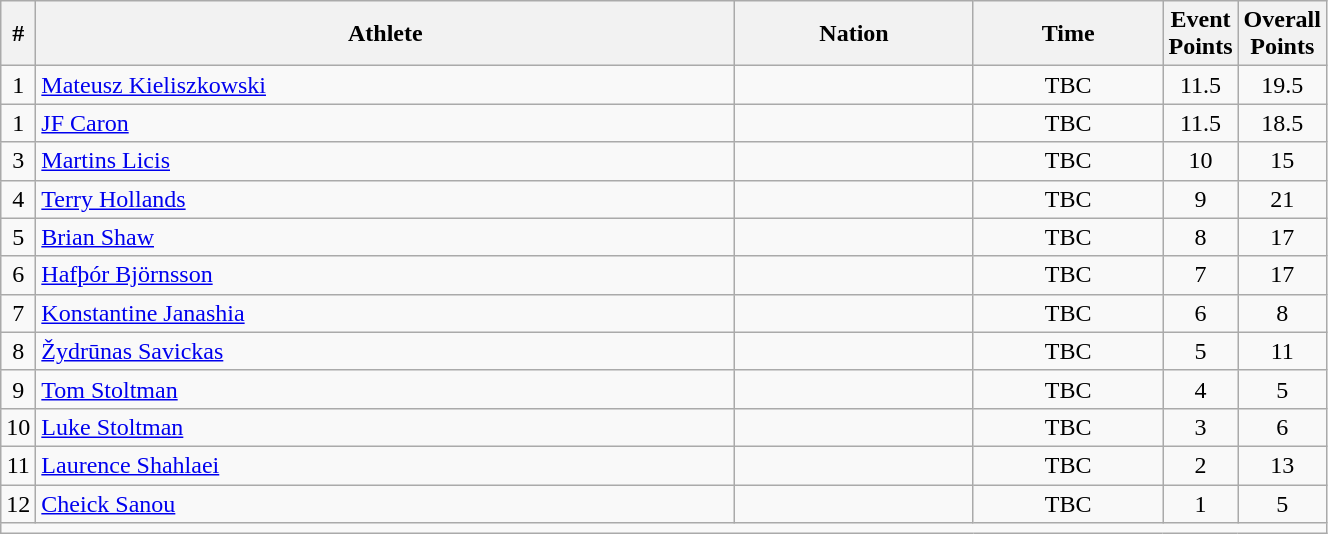<table class="wikitable sortable" style="text-align:center;width: 70%;">
<tr>
<th scope="col" style="width: 10px;">#</th>
<th scope="col">Athlete</th>
<th scope="col">Nation</th>
<th scope="col">Time</th>
<th scope="col" style="width: 10px;">Event Points</th>
<th scope="col" style="width: 10px;">Overall Points</th>
</tr>
<tr>
<td>1</td>
<td align=left><a href='#'>Mateusz Kieliszkowski</a></td>
<td align=left></td>
<td>TBC</td>
<td>11.5</td>
<td>19.5</td>
</tr>
<tr>
<td>1</td>
<td align=left><a href='#'>JF Caron</a></td>
<td align=left></td>
<td>TBC</td>
<td>11.5</td>
<td>18.5</td>
</tr>
<tr>
<td>3</td>
<td align=left><a href='#'>Martins Licis</a></td>
<td align=left></td>
<td>TBC</td>
<td>10</td>
<td>15</td>
</tr>
<tr>
<td>4</td>
<td align=left><a href='#'>Terry Hollands</a></td>
<td align=left></td>
<td>TBC</td>
<td>9</td>
<td>21</td>
</tr>
<tr>
<td>5</td>
<td align=left><a href='#'>Brian Shaw</a></td>
<td align=left></td>
<td>TBC</td>
<td>8</td>
<td>17</td>
</tr>
<tr>
<td>6</td>
<td align=left><a href='#'>Hafþór Björnsson</a></td>
<td align=left></td>
<td>TBC</td>
<td>7</td>
<td>17</td>
</tr>
<tr>
<td>7</td>
<td align=left><a href='#'>Konstantine Janashia</a></td>
<td align=left></td>
<td>TBC</td>
<td>6</td>
<td>8</td>
</tr>
<tr>
<td>8</td>
<td align=left><a href='#'>Žydrūnas Savickas</a></td>
<td align=left></td>
<td>TBC</td>
<td>5</td>
<td>11</td>
</tr>
<tr>
<td>9</td>
<td align=left><a href='#'>Tom Stoltman</a></td>
<td align=left></td>
<td>TBC</td>
<td>4</td>
<td>5</td>
</tr>
<tr>
<td>10</td>
<td align=left><a href='#'>Luke Stoltman</a></td>
<td align=left></td>
<td>TBC</td>
<td>3</td>
<td>6</td>
</tr>
<tr>
<td>11</td>
<td align=left><a href='#'>Laurence Shahlaei</a></td>
<td align=left></td>
<td>TBC</td>
<td>2</td>
<td>13</td>
</tr>
<tr>
<td>12</td>
<td align=left><a href='#'>Cheick Sanou</a></td>
<td align=left></td>
<td>TBC</td>
<td>1</td>
<td>5</td>
</tr>
<tr class="sortbottom">
<td colspan="6"></td>
</tr>
</table>
